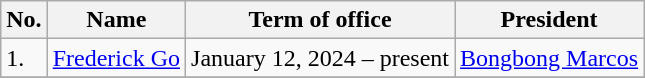<table class=wikitable>
<tr>
<th>No.</th>
<th>Name</th>
<th>Term of office</th>
<th>President</th>
</tr>
<tr>
<td>1.</td>
<td><a href='#'>Frederick Go</a></td>
<td>January 12, 2024 – present</td>
<td><a href='#'>Bongbong Marcos</a></td>
</tr>
<tr>
</tr>
</table>
